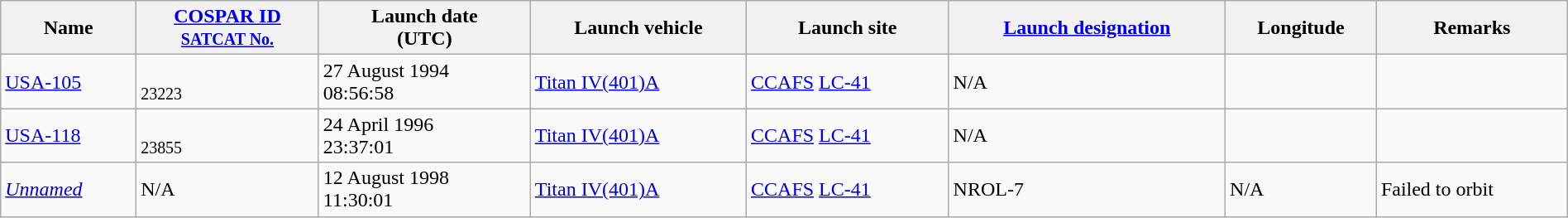<table class="wikitable" style="width:100%;">
<tr>
<th>Name</th>
<th><a href='#'>COSPAR ID</a><br><small><a href='#'>SATCAT No.</a></small></th>
<th>Launch date<br>(UTC)</th>
<th>Launch vehicle</th>
<th>Launch site</th>
<th><a href='#'>Launch designation</a></th>
<th>Longitude</th>
<th>Remarks</th>
</tr>
<tr>
<td><a href='#'>USA-105</a></td>
<td><br><small>23223</small></td>
<td>27 August 1994<br>08:56:58</td>
<td><a href='#'>Titan IV(401)A</a></td>
<td><a href='#'>CCAFS</a> <a href='#'>LC-41</a></td>
<td>N/A</td>
<td></td>
<td></td>
</tr>
<tr>
<td><a href='#'>USA-118</a></td>
<td><br><small>23855</small></td>
<td>24 April 1996<br>23:37:01</td>
<td><a href='#'>Titan IV(401)A</a></td>
<td><a href='#'>CCAFS</a> <a href='#'>LC-41</a></td>
<td>N/A</td>
<td></td>
<td></td>
</tr>
<tr>
<td><a href='#'><em>Unnamed</em></a></td>
<td>N/A</td>
<td>12 August 1998<br>11:30:01</td>
<td><a href='#'>Titan IV(401)A</a></td>
<td><a href='#'>CCAFS</a> <a href='#'>LC-41</a></td>
<td>NROL-7</td>
<td>N/A</td>
<td>Failed to orbit</td>
</tr>
</table>
